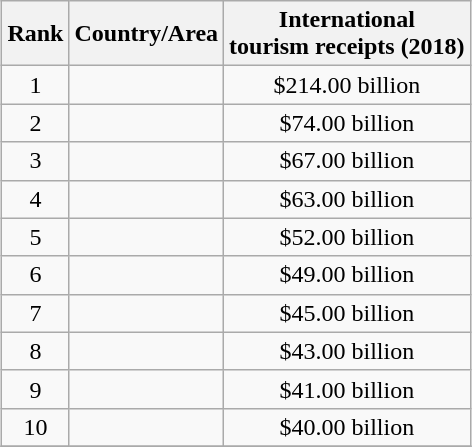<table class="wikitable sortable" style="margin:1em auto 1em auto;">
<tr>
<th>Rank</th>
<th>Country/Area</th>
<th>International<br>tourism
receipts
(2018)</th>
</tr>
<tr align="center">
<td>1</td>
<td align="left"></td>
<td>$214.00 billion</td>
</tr>
<tr align="center">
<td>2</td>
<td align="left"></td>
<td>$74.00 billion</td>
</tr>
<tr align="center">
<td>3</td>
<td align="left"></td>
<td>$67.00 billion</td>
</tr>
<tr align="center">
<td>4</td>
<td align="left"></td>
<td>$63.00 billion</td>
</tr>
<tr align="center">
<td>5</td>
<td align="left"></td>
<td>$52.00 billion</td>
</tr>
<tr align="center">
<td>6</td>
<td align="left"></td>
<td>$49.00 billion</td>
</tr>
<tr align="center">
<td>7</td>
<td align="left"></td>
<td>$45.00 billion</td>
</tr>
<tr align="center">
<td>8</td>
<td align="left"></td>
<td>$43.00 billion</td>
</tr>
<tr align="center">
<td>9</td>
<td align="left"></td>
<td>$41.00 billion</td>
</tr>
<tr align="center">
<td>10</td>
<td align="left"></td>
<td>$40.00 billion</td>
</tr>
<tr align="center">
</tr>
</table>
